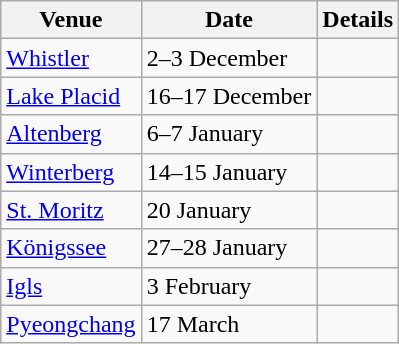<table class= wikitable>
<tr>
<th>Venue</th>
<th>Date</th>
<th>Details</th>
</tr>
<tr>
<td> <a href='#'>Whistler</a></td>
<td>2–3 December</td>
<td></td>
</tr>
<tr>
<td> <a href='#'>Lake Placid</a></td>
<td>16–17 December</td>
<td></td>
</tr>
<tr>
<td> <a href='#'>Altenberg</a></td>
<td>6–7 January</td>
<td></td>
</tr>
<tr>
<td> <a href='#'>Winterberg</a></td>
<td>14–15 January</td>
<td></td>
</tr>
<tr>
<td> <a href='#'>St. Moritz</a></td>
<td>20 January</td>
<td></td>
</tr>
<tr>
<td> <a href='#'>Königssee</a></td>
<td>27–28 January</td>
<td></td>
</tr>
<tr>
<td> <a href='#'>Igls</a></td>
<td>3 February</td>
<td></td>
</tr>
<tr>
<td> <a href='#'>Pyeongchang</a></td>
<td>17 March</td>
<td></td>
</tr>
</table>
